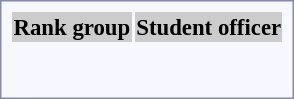<table style="border:1px solid #8888aa; background-color:#f7f8ff; padding:5px; font-size:95%; margin: 0px 12px 12px 0px; text-align:center;">
<tr bgcolor="#CCCCCC">
<th>Rank group</th>
<th>Student officer</th>
</tr>
<tr>
<td rowspan=3></td>
<td></td>
</tr>
<tr>
<td><br></td>
</tr>
<tr>
<td></td>
</tr>
</table>
